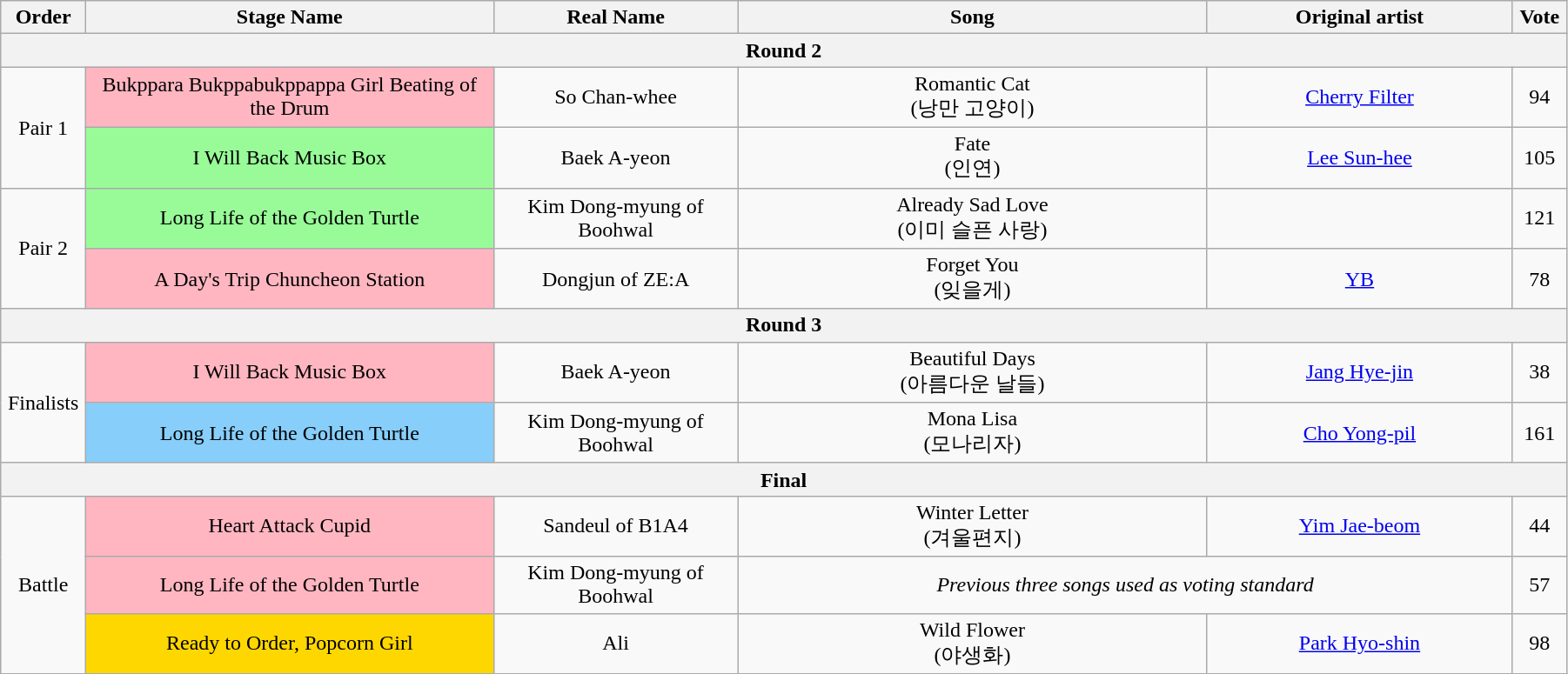<table class="wikitable" style="text-align:center; width:95%;">
<tr>
<th style="width:1%;">Order</th>
<th style="width:20%;">Stage Name</th>
<th style="width:12%;">Real Name</th>
<th style="width:23%;">Song</th>
<th style="width:15%;">Original artist</th>
<th style="width:1%;">Vote</th>
</tr>
<tr>
<th colspan=6>Round 2</th>
</tr>
<tr>
<td rowspan=2>Pair 1</td>
<td bgcolor="lightpink">Bukppara Bukppabukppappa Girl Beating of the Drum</td>
<td>So Chan-whee</td>
<td>Romantic Cat<br>(낭만 고양이)</td>
<td><a href='#'>Cherry Filter</a></td>
<td>94</td>
</tr>
<tr>
<td bgcolor="palegreen">I Will Back Music Box</td>
<td>Baek A-yeon</td>
<td>Fate<br>(인연)</td>
<td><a href='#'>Lee Sun-hee</a></td>
<td>105</td>
</tr>
<tr>
<td rowspan=2>Pair 2</td>
<td bgcolor="palegreen">Long Life of the Golden Turtle</td>
<td>Kim Dong-myung of Boohwal</td>
<td>Already Sad Love<br>(이미 슬픈 사랑)</td>
<td></td>
<td>121</td>
</tr>
<tr>
<td bgcolor="lightpink">A Day's Trip Chuncheon Station</td>
<td>Dongjun of ZE:A</td>
<td>Forget You<br>(잊을게)</td>
<td><a href='#'>YB</a></td>
<td>78</td>
</tr>
<tr>
<th colspan=6>Round 3</th>
</tr>
<tr>
<td rowspan=2>Finalists</td>
<td bgcolor="lightpink">I Will Back Music Box</td>
<td>Baek A-yeon</td>
<td>Beautiful Days<br>(아름다운 날들)</td>
<td><a href='#'>Jang Hye-jin</a></td>
<td>38</td>
</tr>
<tr>
<td bgcolor="lightskyblue">Long Life of the Golden Turtle</td>
<td>Kim Dong-myung of Boohwal</td>
<td>Mona Lisa<br>(모나리자)</td>
<td><a href='#'>Cho Yong-pil</a></td>
<td>161</td>
</tr>
<tr>
<th colspan=6>Final</th>
</tr>
<tr>
<td rowspan=3>Battle</td>
<td bgcolor="lightpink">Heart Attack Cupid</td>
<td>Sandeul of B1A4</td>
<td>Winter Letter<br>(겨울편지)</td>
<td><a href='#'>Yim Jae-beom</a></td>
<td>44</td>
</tr>
<tr>
<td bgcolor="lightpink">Long Life of the Golden Turtle</td>
<td>Kim Dong-myung of Boohwal</td>
<td colspan=2><em>Previous three songs used as voting standard</em></td>
<td>57</td>
</tr>
<tr>
<td bgcolor="gold">Ready to Order, Popcorn Girl</td>
<td>Ali</td>
<td>Wild Flower<br>(야생화)</td>
<td><a href='#'>Park Hyo-shin</a></td>
<td>98</td>
</tr>
</table>
